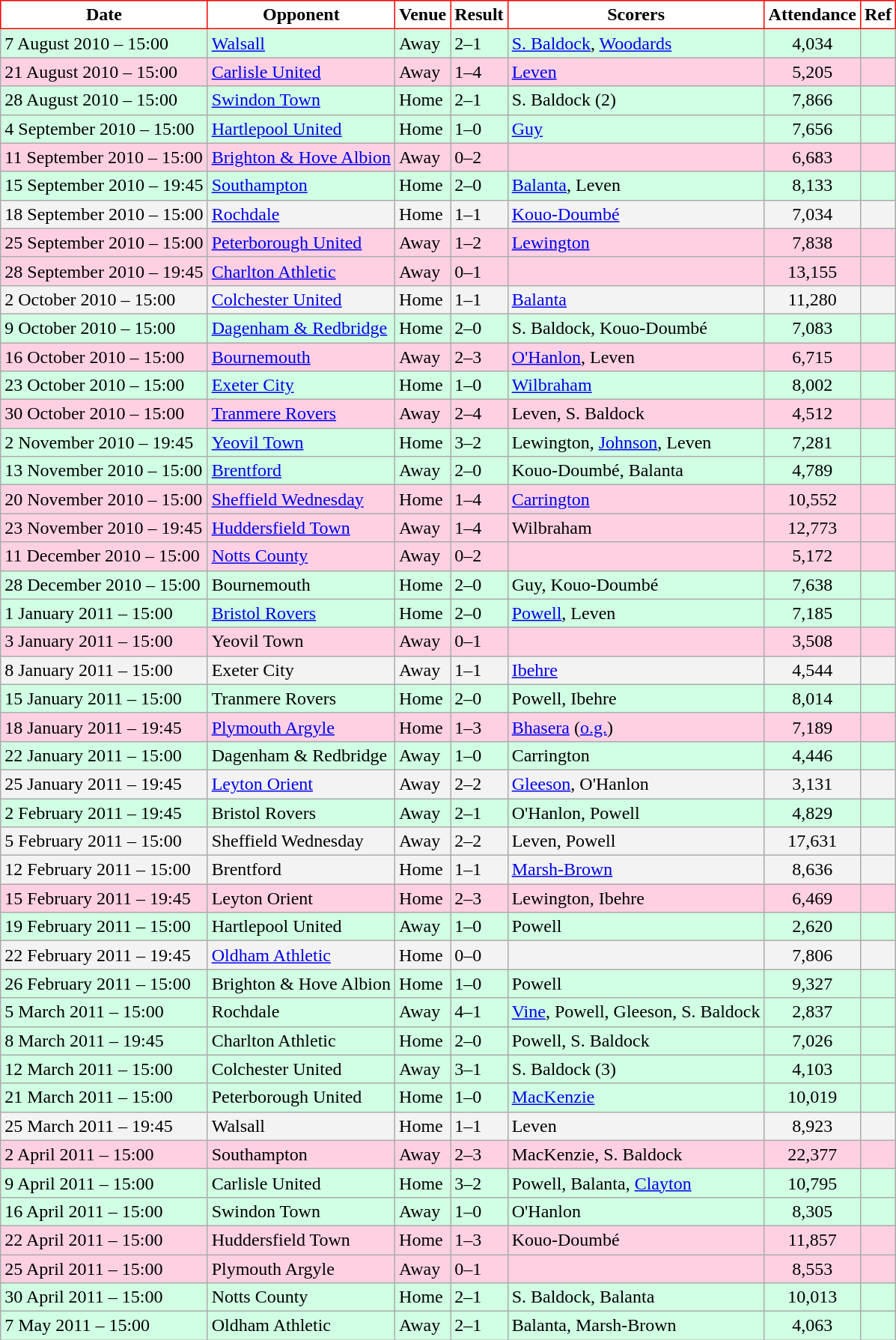<table class="wikitable">
<tr>
<th style="background:#FFFFFF; color:black; border:1px solid red;">Date</th>
<th style="background:#FFFFFF; color:black; border:1px solid red;">Opponent</th>
<th style="background:#FFFFFF; color:black; border:1px solid red;">Venue</th>
<th style="background:#FFFFFF; color:black; border:1px solid red;">Result</th>
<th style="background:#FFFFFF; color:black; border:1px solid red;">Scorers</th>
<th style="background:#FFFFFF; color:black; border:1px solid red;">Attendance</th>
<th style="background:#FFFFFF; color:black; border:1px solid red;">Ref</th>
</tr>
<tr bgcolor = "#d0ffe3">
<td>7 August 2010 – 15:00</td>
<td><a href='#'>Walsall</a></td>
<td>Away</td>
<td>2–1</td>
<td><a href='#'>S. Baldock</a>, <a href='#'>Woodards</a></td>
<td align="center">4,034</td>
<td></td>
</tr>
<tr bgcolor = "#ffd0e3">
<td>21 August 2010 – 15:00</td>
<td><a href='#'>Carlisle United</a></td>
<td>Away</td>
<td>1–4</td>
<td><a href='#'>Leven</a></td>
<td align="center">5,205</td>
<td></td>
</tr>
<tr bgcolor = "#d0ffe3">
<td>28 August 2010 – 15:00</td>
<td><a href='#'>Swindon Town</a></td>
<td>Home</td>
<td>2–1</td>
<td>S. Baldock (2)</td>
<td align="center">7,866</td>
<td></td>
</tr>
<tr bgcolor = "#d0ffe3">
<td>4 September 2010 – 15:00</td>
<td><a href='#'>Hartlepool United</a></td>
<td>Home</td>
<td>1–0</td>
<td><a href='#'>Guy</a></td>
<td align="center">7,656</td>
<td></td>
</tr>
<tr bgcolor = "#ffd0e3">
<td>11 September 2010 – 15:00</td>
<td><a href='#'>Brighton & Hove Albion</a></td>
<td>Away</td>
<td>0–2</td>
<td> </td>
<td align="center">6,683</td>
<td></td>
</tr>
<tr bgcolor = "#d0ffe3">
<td>15 September 2010 – 19:45</td>
<td><a href='#'>Southampton</a></td>
<td>Home</td>
<td>2–0</td>
<td><a href='#'>Balanta</a>, Leven</td>
<td align="center">8,133</td>
<td></td>
</tr>
<tr bgcolor = "#f3f3f3">
<td>18 September 2010 – 15:00</td>
<td><a href='#'>Rochdale</a></td>
<td>Home</td>
<td>1–1</td>
<td><a href='#'>Kouo-Doumbé</a></td>
<td align="center">7,034</td>
<td></td>
</tr>
<tr bgcolor = "#ffd0e3">
<td>25 September 2010 – 15:00</td>
<td><a href='#'>Peterborough United</a></td>
<td>Away</td>
<td>1–2</td>
<td><a href='#'>Lewington</a></td>
<td align="center">7,838</td>
<td></td>
</tr>
<tr bgcolor = "#ffd0e3">
<td>28 September 2010 – 19:45</td>
<td><a href='#'>Charlton Athletic</a></td>
<td>Away</td>
<td>0–1</td>
<td> </td>
<td align="center">13,155</td>
<td></td>
</tr>
<tr bgcolor = "#f3f3f3">
<td>2 October 2010 – 15:00</td>
<td><a href='#'>Colchester United</a></td>
<td>Home</td>
<td>1–1</td>
<td><a href='#'>Balanta</a></td>
<td align="center">11,280</td>
<td></td>
</tr>
<tr bgcolor = "#d0ffe3">
<td>9 October 2010 – 15:00</td>
<td><a href='#'>Dagenham & Redbridge</a></td>
<td>Home</td>
<td>2–0</td>
<td>S. Baldock, Kouo-Doumbé</td>
<td align="center">7,083</td>
<td></td>
</tr>
<tr bgcolor = "#ffd0e3">
<td>16 October 2010 – 15:00</td>
<td><a href='#'>Bournemouth</a></td>
<td>Away</td>
<td>2–3</td>
<td><a href='#'>O'Hanlon</a>, Leven</td>
<td align="center">6,715</td>
<td></td>
</tr>
<tr bgcolor = "#d0ffe3">
<td>23 October 2010 – 15:00</td>
<td><a href='#'>Exeter City</a></td>
<td>Home</td>
<td>1–0</td>
<td><a href='#'>Wilbraham</a></td>
<td align="center">8,002</td>
<td></td>
</tr>
<tr bgcolor = "#ffd0e3">
<td>30 October 2010 – 15:00</td>
<td><a href='#'>Tranmere Rovers</a></td>
<td>Away</td>
<td>2–4</td>
<td>Leven, S. Baldock</td>
<td align="center">4,512</td>
<td></td>
</tr>
<tr bgcolor = "#d0ffe3">
<td>2 November 2010 – 19:45</td>
<td><a href='#'>Yeovil Town</a></td>
<td>Home</td>
<td>3–2</td>
<td>Lewington, <a href='#'>Johnson</a>, Leven</td>
<td align="center">7,281</td>
<td></td>
</tr>
<tr bgcolor = "#d0ffe3">
<td>13 November 2010 – 15:00</td>
<td><a href='#'>Brentford</a></td>
<td>Away</td>
<td>2–0</td>
<td>Kouo-Doumbé, Balanta</td>
<td align="center">4,789</td>
<td></td>
</tr>
<tr bgcolor = "#ffd0e3">
<td>20 November 2010 – 15:00</td>
<td><a href='#'>Sheffield Wednesday</a></td>
<td>Home</td>
<td>1–4</td>
<td><a href='#'>Carrington</a></td>
<td align="center">10,552</td>
<td></td>
</tr>
<tr bgcolor = "#ffd0e3">
<td>23 November 2010 – 19:45</td>
<td><a href='#'>Huddersfield Town</a></td>
<td>Away</td>
<td>1–4</td>
<td>Wilbraham</td>
<td align="center">12,773</td>
<td></td>
</tr>
<tr bgcolor = "#ffd0e3">
<td>11 December 2010 – 15:00</td>
<td><a href='#'>Notts County</a></td>
<td>Away</td>
<td>0–2</td>
<td> </td>
<td align="center">5,172</td>
<td></td>
</tr>
<tr bgcolor = "#d0ffe3">
<td>28 December 2010 – 15:00</td>
<td>Bournemouth</td>
<td>Home</td>
<td>2–0</td>
<td>Guy, Kouo-Doumbé</td>
<td align="center">7,638</td>
<td></td>
</tr>
<tr bgcolor = "#d0ffe3">
<td>1 January 2011 – 15:00</td>
<td><a href='#'>Bristol Rovers</a></td>
<td>Home</td>
<td>2–0</td>
<td><a href='#'>Powell</a>, Leven</td>
<td align="center">7,185</td>
<td></td>
</tr>
<tr bgcolor = "#ffd0e3">
<td>3 January 2011 – 15:00</td>
<td>Yeovil Town</td>
<td>Away</td>
<td>0–1</td>
<td> </td>
<td align="center">3,508</td>
<td></td>
</tr>
<tr bgcolor = "#f3f3f3">
<td>8 January 2011 – 15:00</td>
<td>Exeter City</td>
<td>Away</td>
<td>1–1</td>
<td><a href='#'>Ibehre</a></td>
<td align="center">4,544</td>
<td></td>
</tr>
<tr bgcolor = "#d0ffe3">
<td>15 January 2011 – 15:00</td>
<td>Tranmere Rovers</td>
<td>Home</td>
<td>2–0</td>
<td>Powell, Ibehre</td>
<td align="center">8,014</td>
<td></td>
</tr>
<tr bgcolor = "#ffd0e3">
<td>18 January 2011 – 19:45</td>
<td><a href='#'>Plymouth Argyle</a></td>
<td>Home</td>
<td>1–3</td>
<td><a href='#'>Bhasera</a> (<a href='#'>o.g.</a>)</td>
<td align="center">7,189</td>
<td></td>
</tr>
<tr bgcolor = "#d0ffe3">
<td>22 January 2011 – 15:00</td>
<td>Dagenham & Redbridge</td>
<td>Away</td>
<td>1–0</td>
<td>Carrington</td>
<td align="center">4,446</td>
<td></td>
</tr>
<tr bgcolor = "#f3f3f3">
<td>25 January 2011 – 19:45</td>
<td><a href='#'>Leyton Orient</a></td>
<td>Away</td>
<td>2–2</td>
<td><a href='#'>Gleeson</a>, O'Hanlon</td>
<td align="center">3,131</td>
<td></td>
</tr>
<tr bgcolor = "#d0ffe3">
<td>2 February 2011 – 19:45</td>
<td>Bristol Rovers</td>
<td>Away</td>
<td>2–1</td>
<td>O'Hanlon, Powell</td>
<td align="center">4,829</td>
<td></td>
</tr>
<tr bgcolor = "#f3f3f3">
<td>5 February 2011 – 15:00</td>
<td>Sheffield Wednesday</td>
<td>Away</td>
<td>2–2</td>
<td>Leven, Powell</td>
<td align="center">17,631</td>
<td></td>
</tr>
<tr bgcolor = "#f3f3f3">
<td>12 February 2011 – 15:00</td>
<td>Brentford</td>
<td>Home</td>
<td>1–1</td>
<td><a href='#'>Marsh-Brown</a></td>
<td align="center">8,636</td>
<td></td>
</tr>
<tr bgcolor = "#ffd0e3">
<td>15 February 2011 – 19:45</td>
<td>Leyton Orient</td>
<td>Home</td>
<td>2–3</td>
<td>Lewington, Ibehre</td>
<td align="center">6,469</td>
<td></td>
</tr>
<tr bgcolor = "#d0ffe3">
<td>19 February 2011 – 15:00</td>
<td>Hartlepool United</td>
<td>Away</td>
<td>1–0</td>
<td>Powell</td>
<td align="center">2,620</td>
<td></td>
</tr>
<tr bgcolor = "#f3f3f3">
<td>22 February 2011 – 19:45</td>
<td><a href='#'>Oldham Athletic</a></td>
<td>Home</td>
<td>0–0</td>
<td> </td>
<td align="center">7,806</td>
<td></td>
</tr>
<tr bgcolor = "#d0ffe3">
<td>26 February 2011 – 15:00</td>
<td>Brighton & Hove Albion</td>
<td>Home</td>
<td>1–0</td>
<td>Powell</td>
<td align="center">9,327</td>
<td></td>
</tr>
<tr bgcolor = "#d0ffe3">
<td>5 March 2011 – 15:00</td>
<td>Rochdale</td>
<td>Away</td>
<td>4–1</td>
<td><a href='#'>Vine</a>, Powell, Gleeson, S. Baldock</td>
<td align="center">2,837</td>
<td></td>
</tr>
<tr bgcolor = "#d0ffe3">
<td>8 March 2011 – 19:45</td>
<td>Charlton Athletic</td>
<td>Home</td>
<td>2–0</td>
<td>Powell, S. Baldock</td>
<td align="center">7,026</td>
<td></td>
</tr>
<tr bgcolor = "#d0ffe3">
<td>12 March 2011 – 15:00</td>
<td>Colchester United</td>
<td>Away</td>
<td>3–1</td>
<td>S. Baldock (3)</td>
<td align="center">4,103</td>
<td></td>
</tr>
<tr bgcolor = "#d0ffe3">
<td>21 March 2011 – 15:00</td>
<td>Peterborough United</td>
<td>Home</td>
<td>1–0</td>
<td><a href='#'>MacKenzie</a></td>
<td align="center">10,019</td>
<td></td>
</tr>
<tr bgcolor = "#f3f3f3">
<td>25 March 2011 – 19:45</td>
<td>Walsall</td>
<td>Home</td>
<td>1–1</td>
<td>Leven</td>
<td align="center">8,923</td>
<td></td>
</tr>
<tr bgcolor = "#ffd0e3">
<td>2 April 2011 – 15:00</td>
<td>Southampton</td>
<td>Away</td>
<td>2–3</td>
<td>MacKenzie, S. Baldock</td>
<td align="center">22,377</td>
<td></td>
</tr>
<tr bgcolor = "#d0ffe3">
<td>9 April 2011 – 15:00</td>
<td>Carlisle United</td>
<td>Home</td>
<td>3–2</td>
<td>Powell, Balanta, <a href='#'>Clayton</a></td>
<td align="center">10,795</td>
<td></td>
</tr>
<tr bgcolor = "#d0ffe3">
<td>16 April 2011 – 15:00</td>
<td>Swindon Town</td>
<td>Away</td>
<td>1–0</td>
<td>O'Hanlon</td>
<td align="center">8,305</td>
<td></td>
</tr>
<tr bgcolor = "#ffd0e3">
<td>22 April 2011 – 15:00</td>
<td>Huddersfield Town</td>
<td>Home</td>
<td>1–3</td>
<td>Kouo-Doumbé</td>
<td align="center">11,857</td>
<td></td>
</tr>
<tr bgcolor = "#ffd0e3">
<td>25 April 2011 – 15:00</td>
<td>Plymouth Argyle</td>
<td>Away</td>
<td>0–1</td>
<td> </td>
<td align="center">8,553</td>
<td></td>
</tr>
<tr bgcolor = "#d0ffe3">
<td>30 April 2011 – 15:00</td>
<td>Notts County</td>
<td>Home</td>
<td>2–1</td>
<td>S. Baldock, Balanta</td>
<td align="center">10,013</td>
<td></td>
</tr>
<tr bgcolor = "#d0ffe3">
<td>7 May 2011 – 15:00</td>
<td>Oldham Athletic</td>
<td>Away</td>
<td>2–1</td>
<td>Balanta, Marsh-Brown</td>
<td align="center">4,063</td>
<td></td>
</tr>
</table>
